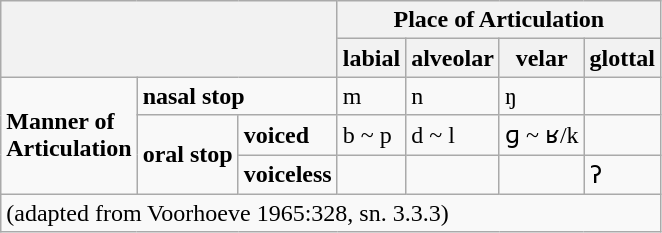<table class="wikitable">
<tr>
<th colspan="3" rowspan="2"></th>
<th colspan="4">Place of Articulation</th>
</tr>
<tr>
<th>labial</th>
<th>alveolar</th>
<th>velar</th>
<th>glottal</th>
</tr>
<tr>
<td rowspan="3"><strong>Manner of</strong><br><strong>Articulation</strong></td>
<td colspan="2"><strong>nasal stop</strong></td>
<td>m</td>
<td>n</td>
<td>ŋ</td>
<td></td>
</tr>
<tr>
<td rowspan="2"><strong>oral stop</strong></td>
<td><strong>voiced</strong></td>
<td>b ~ p</td>
<td>d ~ l</td>
<td>ɡ ~ ʁ/k</td>
<td></td>
</tr>
<tr>
<td><strong>voiceless</strong></td>
<td></td>
<td></td>
<td></td>
<td>ʔ</td>
</tr>
<tr>
<td colspan="7">(adapted from Voorhoeve 1965:328, sn. 3.3.3)</td>
</tr>
</table>
